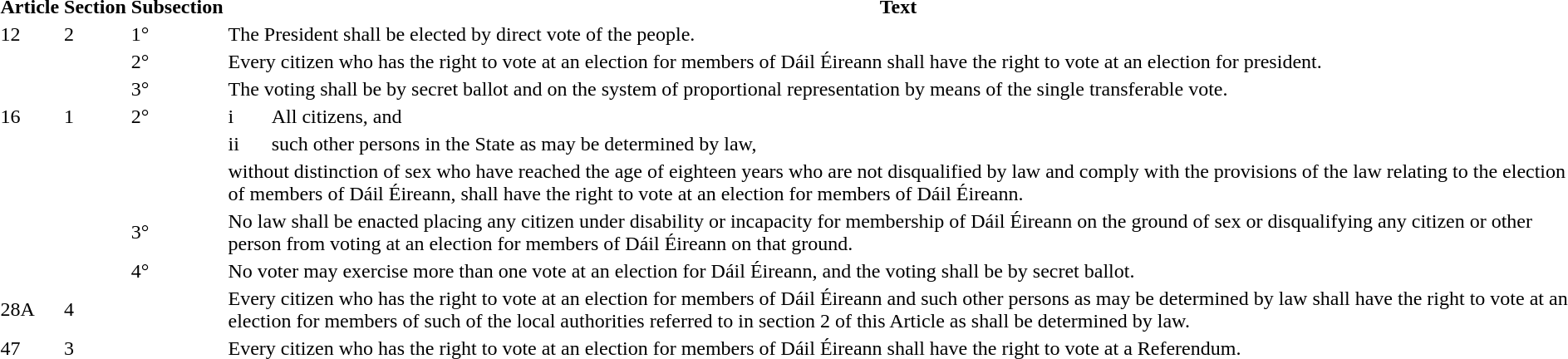<table>
<tr>
<th>Article</th>
<th>Section</th>
<th>Subsection</th>
<th colspan=2>Text</th>
</tr>
<tr>
<td>12</td>
<td>2</td>
<td>1°</td>
<td colspan=2>The President shall be elected by direct vote of the people.</td>
</tr>
<tr>
<td></td>
<td></td>
<td>2°</td>
<td colspan=2>Every citizen who has the right to vote at an election for members of Dáil Éireann shall have the right to vote at an election for president.</td>
</tr>
<tr>
<td></td>
<td></td>
<td>3°</td>
<td colspan=2>The voting shall be by secret ballot and on the system of proportional representation by means of the single transferable vote.</td>
</tr>
<tr>
<td>16</td>
<td>1</td>
<td>2°</td>
<td>i</td>
<td>All citizens, and</td>
</tr>
<tr>
<td></td>
<td></td>
<td></td>
<td>ii</td>
<td>such other persons in the State as may be determined by law,</td>
</tr>
<tr>
<td></td>
<td></td>
<td></td>
<td colspan=2>without distinction of sex who have reached the age of eighteen years who are not disqualified by law and comply with the provisions of the law relating to the election of members of Dáil Éireann, shall have the right to vote at an election for members of Dáil Éireann.</td>
</tr>
<tr>
<td></td>
<td></td>
<td>3°</td>
<td colspan=2>No law shall be enacted placing any citizen under disability or incapacity for membership of Dáil Éireann on the ground of sex or disqualifying any citizen or other person from voting at an election for members of Dáil Éireann on that ground.</td>
</tr>
<tr>
<td></td>
<td></td>
<td>4°</td>
<td colspan=2>No voter may exercise more than one vote at an election for Dáil Éireann, and the voting shall be by secret ballot.</td>
</tr>
<tr>
<td>28A</td>
<td>4</td>
<td></td>
<td colspan=2>Every citizen who has the right to vote at an election for members of Dáil Éireann and such other persons as may be determined by law shall have the right to vote at an election for members of such of the local authorities referred to in section 2 of this Article as shall be determined by law.</td>
</tr>
<tr>
<td>47</td>
<td>3</td>
<td></td>
<td colspan=2>Every citizen who has the right to vote at an election for members of Dáil Éireann shall have the right to vote at a Referendum.</td>
</tr>
</table>
